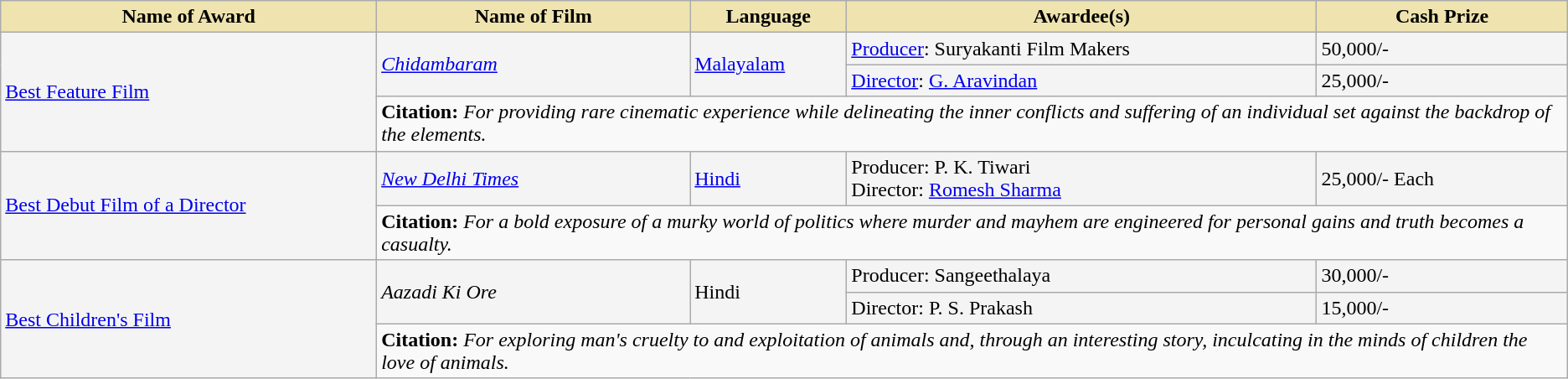<table class="wikitable">
<tr>
<th style="background-color:#EFE4B0;width:24%;">Name of Award</th>
<th style="background-color:#EFE4B0;width:20%;">Name of Film</th>
<th style="background-color:#EFE4B0;width:10%;">Language</th>
<th style="background-color:#EFE4B0;width:30%;">Awardee(s)</th>
<th style="background-color:#EFE4B0;width:16%;">Cash Prize</th>
</tr>
<tr style="background-color:#F4F4F4">
<td rowspan="3"><a href='#'>Best Feature Film</a></td>
<td rowspan="2"><em><a href='#'>Chidambaram</a></em></td>
<td rowspan="2"><a href='#'>Malayalam</a></td>
<td><a href='#'>Producer</a>: Suryakanti Film Makers</td>
<td> 50,000/-</td>
</tr>
<tr style="background-color:#F4F4F4">
<td><a href='#'>Director</a>: <a href='#'>G. Aravindan</a></td>
<td> 25,000/-</td>
</tr>
<tr style="background-color:#F9F9F9">
<td colspan="4"><strong>Citation:</strong> <em>For providing rare cinematic experience while delineating the inner conflicts and suffering of an individual set against the backdrop of the elements.</em></td>
</tr>
<tr style="background-color:#F4F4F4">
<td rowspan="2"><a href='#'>Best Debut Film of a Director</a></td>
<td><em><a href='#'>New Delhi Times</a></em></td>
<td><a href='#'>Hindi</a></td>
<td>Producer: P. K. Tiwari<br>Director: <a href='#'>Romesh Sharma</a></td>
<td> 25,000/- Each</td>
</tr>
<tr style="background-color:#F9F9F9">
<td colspan="4"><strong>Citation:</strong> <em>For a bold exposure of a murky world of politics where murder and mayhem are engineered for personal gains and truth becomes a casualty.</em></td>
</tr>
<tr style="background-color:#F4F4F4">
<td rowspan="3"><a href='#'>Best Children's Film</a></td>
<td rowspan="2"><em>Aazadi Ki Ore</em></td>
<td rowspan="2">Hindi</td>
<td>Producer: Sangeethalaya</td>
<td> 30,000/-</td>
</tr>
<tr style="background-color:#F4F4F4">
<td>Director: P. S. Prakash</td>
<td> 15,000/-</td>
</tr>
<tr style="background-color:#F9F9F9">
<td colspan="4"><strong>Citation:</strong> <em>For exploring man's cruelty to and exploitation of animals and, through an interesting story, inculcating in the minds of children the love of animals.</em></td>
</tr>
</table>
